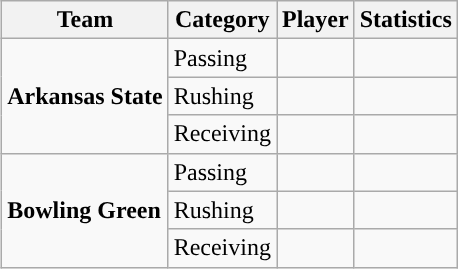<table class="wikitable" style="float: right;">
<tr>
<th>Team</th>
<th>Category</th>
<th>Player</th>
<th>Statistics</th>
</tr>
<tr>
<td rowspan=3><strong>Arkansas State</strong></td>
<td>Passing</td>
<td></td>
<td></td>
</tr>
<tr>
<td>Rushing</td>
<td></td>
<td></td>
</tr>
<tr>
<td>Receiving</td>
<td></td>
<td></td>
</tr>
<tr>
<td rowspan=3><strong>Bowling Green</strong></td>
<td>Passing</td>
<td></td>
<td></td>
</tr>
<tr>
<td>Rushing</td>
<td></td>
<td></td>
</tr>
<tr>
<td>Receiving</td>
<td></td>
<td></td>
</tr>
</table>
